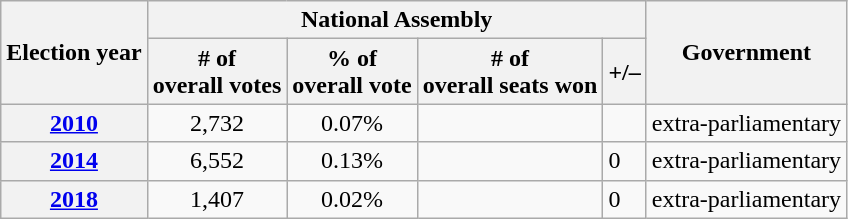<table class=wikitable>
<tr>
<th rowspan=2>Election year</th>
<th colspan=4>National Assembly</th>
<th rowspan=2>Government</th>
</tr>
<tr>
<th># of<br>overall votes</th>
<th>% of<br>overall vote</th>
<th># of<br>overall seats won</th>
<th>+/–</th>
</tr>
<tr>
<th><a href='#'>2010</a></th>
<td style="text-align:center;">2,732</td>
<td style="text-align:center;">0.07%</td>
<td></td>
<td></td>
<td>extra-parliamentary</td>
</tr>
<tr>
<th><a href='#'>2014</a></th>
<td style="text-align:center;">6,552</td>
<td style="text-align:center;">0.13%</td>
<td></td>
<td> 0</td>
<td>extra-parliamentary</td>
</tr>
<tr>
<th><a href='#'>2018</a></th>
<td style="text-align:center;">1,407</td>
<td style="text-align:center;">0.02%</td>
<td></td>
<td> 0</td>
<td>extra-parliamentary</td>
</tr>
</table>
